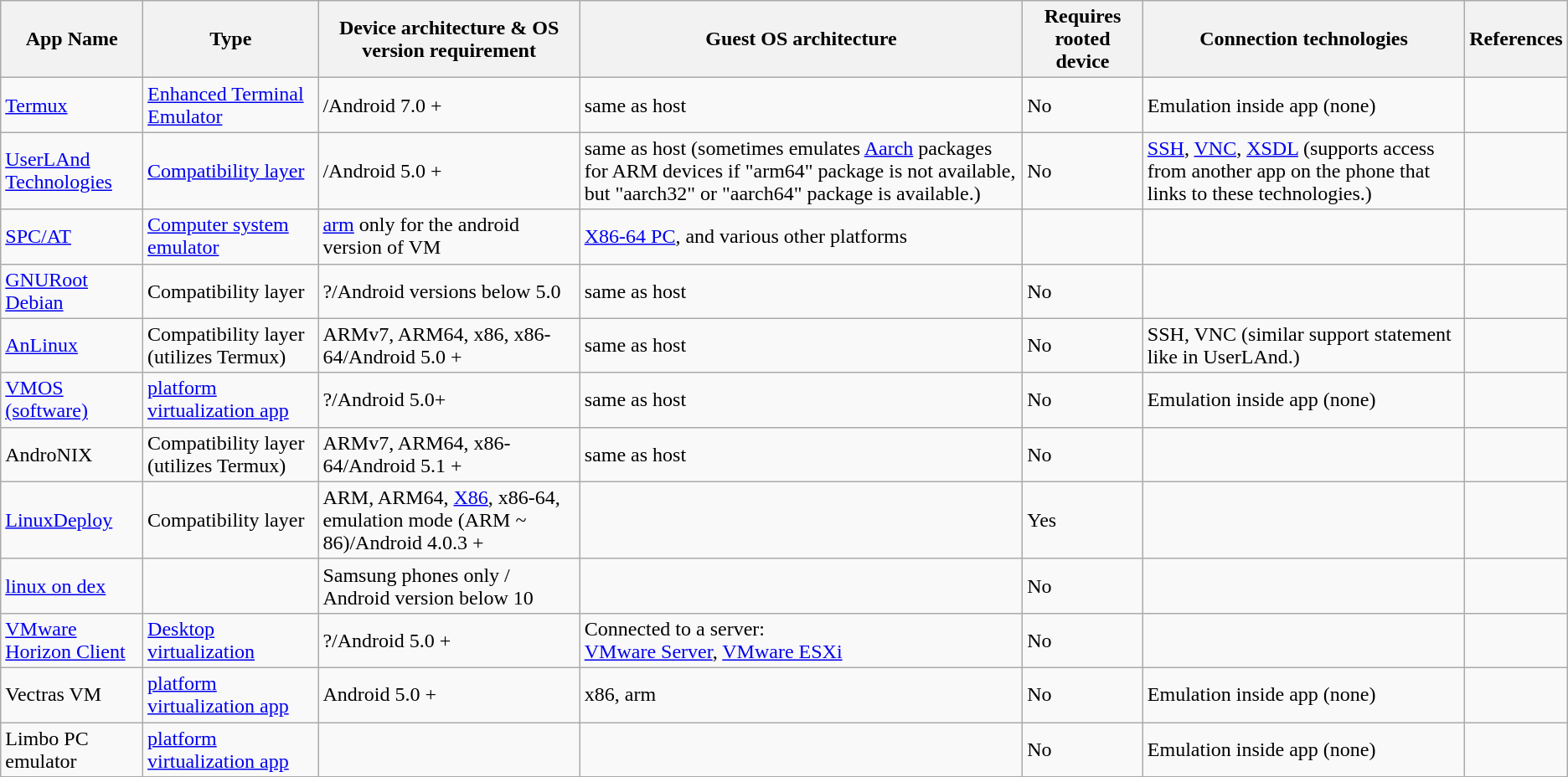<table class="wikitable sortable">
<tr>
<th>App Name</th>
<th>Type</th>
<th>Device architecture & OS version requirement</th>
<th>Guest OS architecture</th>
<th>Requires rooted device</th>
<th>Connection technologies</th>
<th>References</th>
</tr>
<tr>
<td><a href='#'>Termux</a></td>
<td><a href='#'>Enhanced Terminal Emulator</a></td>
<td>/Android 7.0 +</td>
<td>same as host</td>
<td>No</td>
<td>Emulation inside app (none)</td>
<td></td>
</tr>
<tr>
<td><a href='#'>UserLAnd Technologies</a></td>
<td><a href='#'>Compatibility layer</a></td>
<td>/Android 5.0 +</td>
<td>same as host (sometimes emulates <a href='#'>Aarch</a> packages for ARM devices if "arm64" package is not available, but "aarch32" or "aarch64" package is available.)</td>
<td>No</td>
<td><a href='#'>SSH</a>, <a href='#'>VNC</a>, <a href='#'>XSDL</a> (supports access from another app on the phone that links to these technologies.)</td>
<td></td>
</tr>
<tr>
<td><a href='#'>SPC/AT</a></td>
<td><a href='#'>Computer system emulator</a></td>
<td><a href='#'>arm</a> only for the android version of VM</td>
<td><a href='#'>X86-64 PC</a>, and various other platforms</td>
<td></td>
<td></td>
<td></td>
</tr>
<tr>
<td><a href='#'>GNURoot Debian</a></td>
<td>Compatibility layer</td>
<td>?/Android versions below 5.0</td>
<td>same as host</td>
<td>No</td>
<td></td>
<td></td>
</tr>
<tr>
<td><a href='#'>AnLinux</a></td>
<td>Compatibility layer (utilizes Termux)</td>
<td>ARMv7, ARM64, x86, x86-64/Android 5.0 +</td>
<td>same as host</td>
<td>No</td>
<td>SSH, VNC (similar support statement like in UserLAnd.)</td>
<td></td>
</tr>
<tr>
<td><a href='#'>VMOS (software)</a></td>
<td><a href='#'>platform virtualization app</a></td>
<td>?/Android 5.0+</td>
<td>same as host</td>
<td>No</td>
<td>Emulation inside app (none)</td>
<td></td>
</tr>
<tr>
<td>AndroNIX</td>
<td>Compatibility layer (utilizes Termux)</td>
<td>ARMv7, ARM64, x86-64/Android 5.1 +</td>
<td>same as host</td>
<td>No</td>
<td></td>
<td></td>
</tr>
<tr>
<td><a href='#'>LinuxDeploy</a></td>
<td>Compatibility layer</td>
<td>ARM, ARM64, <a href='#'>X86</a>, x86-64, emulation mode (ARM ~ 86)/Android 4.0.3 +</td>
<td></td>
<td>Yes</td>
<td></td>
<td></td>
</tr>
<tr>
<td><a href='#'>linux on dex</a></td>
<td></td>
<td>Samsung phones only / Android version below 10</td>
<td></td>
<td>No</td>
<td></td>
<td></td>
</tr>
<tr>
<td><a href='#'>VMware Horizon Client</a></td>
<td><a href='#'>Desktop virtualization</a></td>
<td>?/Android 5.0 +</td>
<td>Connected to a server:<br><a href='#'>VMware Server</a>, <a href='#'>VMware ESXi</a></td>
<td>No</td>
<td></td>
<td></td>
</tr>
<tr>
<td>Vectras VM</td>
<td><a href='#'>platform virtualization app</a></td>
<td>Android 5.0 +</td>
<td>x86, arm</td>
<td>No</td>
<td>Emulation inside app (none)</td>
<td></td>
</tr>
<tr>
<td>Limbo PC emulator</td>
<td><a href='#'>platform virtualization app</a></td>
<td></td>
<td></td>
<td>No</td>
<td>Emulation inside app (none)</td>
<td></td>
</tr>
</table>
